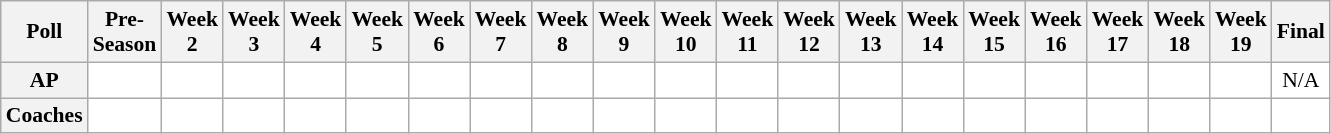<table class="wikitable" style="white-space:nowrap;font-size:90%">
<tr>
<th>Poll</th>
<th>Pre-<br>Season</th>
<th>Week<br>2</th>
<th>Week<br>3</th>
<th>Week<br>4</th>
<th>Week<br>5</th>
<th>Week<br>6</th>
<th>Week<br>7</th>
<th>Week<br>8</th>
<th>Week<br>9</th>
<th>Week<br>10</th>
<th>Week<br>11</th>
<th>Week<br>12</th>
<th>Week<br>13</th>
<th>Week<br>14</th>
<th>Week<br>15</th>
<th>Week<br>16</th>
<th>Week<br>17</th>
<th>Week<br>18</th>
<th>Week<br>19</th>
<th>Final</th>
</tr>
<tr style="text-align:center;">
<th>AP</th>
<td style="background:#FFF;"></td>
<td style="background:#FFF;"></td>
<td style="background:#FFF;"></td>
<td style="background:#FFF;"></td>
<td style="background:#FFF;"></td>
<td style="background:#FFF;"></td>
<td style="background:#FFF;"></td>
<td style="background:#FFF;"></td>
<td style="background:#FFF;"></td>
<td style="background:#FFF;"></td>
<td style="background:#FFF;"></td>
<td style="background:#FFF;"></td>
<td style="background:#FFF;"></td>
<td style="background:#FFF;"></td>
<td style="background:#FFF;"></td>
<td style="background:#FFF;"></td>
<td style="background:#FFF;"></td>
<td style="background:#FFF;"></td>
<td style="background:#FFF;"></td>
<td style="background:#FFF;">N/A</td>
</tr>
<tr style="text-align:center;">
<th>Coaches</th>
<td style="background:#FFF;"></td>
<td style="background:#FFF;"></td>
<td style="background:#FFF;"></td>
<td style="background:#FFF;"></td>
<td style="background:#FFF;"></td>
<td style="background:#FFF;"></td>
<td style="background:#FFF;"></td>
<td style="background:#FFF;"></td>
<td style="background:#FFF;"></td>
<td style="background:#FFF;"></td>
<td style="background:#FFF;"></td>
<td style="background:#FFF;"></td>
<td style="background:#FFF;"></td>
<td style="background:#FFF;"></td>
<td style="background:#FFF;"></td>
<td style="background:#FFF;"></td>
<td style="background:#FFF;"></td>
<td style="background:#FFF;"></td>
<td style="background:#FFF;"></td>
<td style="background:#FFF;"></td>
</tr>
</table>
